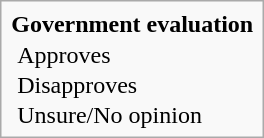<table style="float; margin-left: 1em; margin-bottom: 0.5em" class="infobox">
<tr>
<td style="text-align: center"><span><strong>Government evaluation</strong></span></td>
</tr>
<tr>
<td style="padding: 0 5px;"> Approves</td>
</tr>
<tr>
<td style="padding: 0 5px;"> Disapproves</td>
</tr>
<tr>
<td style="padding: 0 5px;"> Unsure/No opinion</td>
</tr>
</table>
